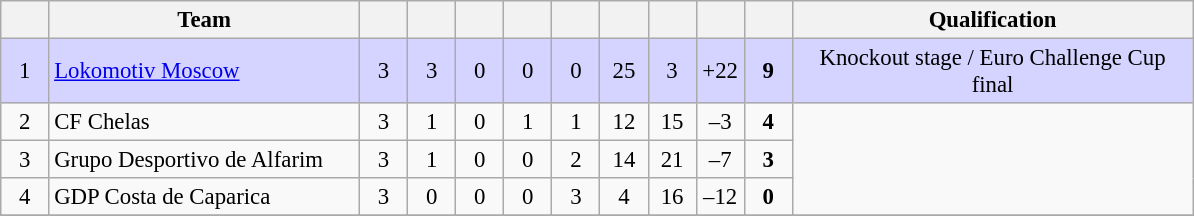<table class="wikitable" style="font-size: 95%">
<tr>
<th width="25"></th>
<th width="200">Team</th>
<th width="25"></th>
<th width="25"></th>
<th width="25"></th>
<th width="25"></th>
<th width="25"></th>
<th width="25"></th>
<th width="25"></th>
<th width="25"></th>
<th width="25"></th>
<th width="260">Qualification</th>
</tr>
<tr align=center bgcolor=#d5d3ff>
<td>1</td>
<td align=left> <a href='#'>Lokomotiv Moscow</a></td>
<td>3</td>
<td>3</td>
<td>0</td>
<td>0</td>
<td>0</td>
<td>25</td>
<td>3</td>
<td>+22</td>
<td><strong>9</strong></td>
<td>Knockout stage / Euro Challenge Cup final</td>
</tr>
<tr align=center>
<td>2</td>
<td align=left> CF Chelas</td>
<td>3</td>
<td>1</td>
<td>0</td>
<td>1</td>
<td>1</td>
<td>12</td>
<td>15</td>
<td>–3</td>
<td><strong>4</strong></td>
<td rowspan=3></td>
</tr>
<tr align=center>
<td>3</td>
<td align=left> Grupo Desportivo de Alfarim</td>
<td>3</td>
<td>1</td>
<td>0</td>
<td>0</td>
<td>2</td>
<td>14</td>
<td>21</td>
<td>–7</td>
<td><strong>3</strong></td>
</tr>
<tr align=center>
<td>4</td>
<td align=left> GDP Costa de Caparica</td>
<td>3</td>
<td>0</td>
<td>0</td>
<td>0</td>
<td>3</td>
<td>4</td>
<td>16</td>
<td>–12</td>
<td><strong>0</strong></td>
</tr>
<tr align=center>
</tr>
</table>
